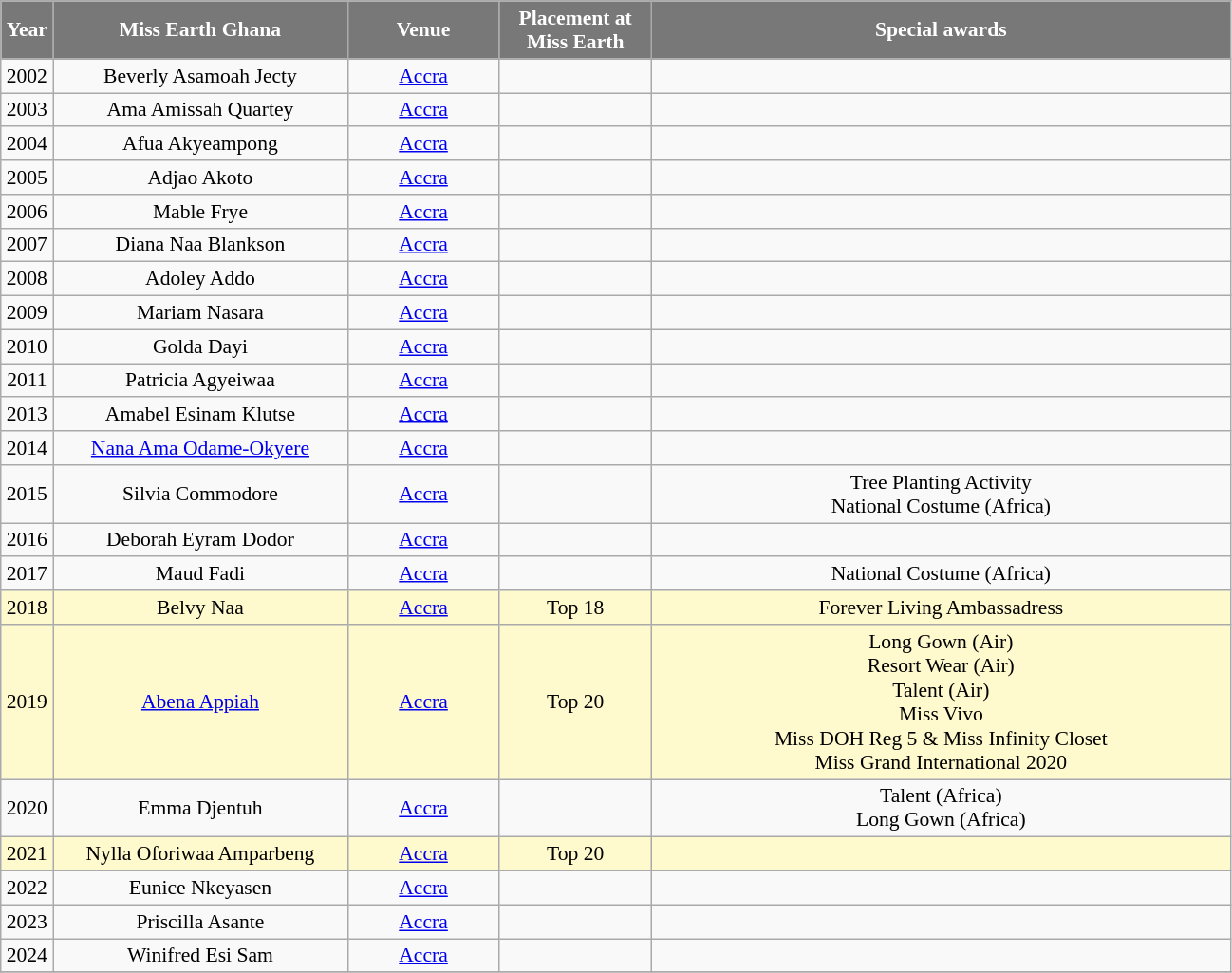<table class="wikitable sortable" style="font-size: 90%; text-align:center">
<tr>
<th width="30" style="background-color:#787878;color:#FFFFFF;">Year</th>
<th width="200" style="background-color:#787878;color:#FFFFFF;">Miss Earth Ghana</th>
<th width="100" style="background-color:#787878;color:#FFFFFF;">Venue</th>
<th width="100" style="background-color:#787878;color:#FFFFFF;">Placement at Miss Earth</th>
<th width="400" style="background-color:#787878;color:#FFFFFF;">Special awards</th>
</tr>
<tr>
<td>2002</td>
<td>Beverly Asamoah Jecty</td>
<td><a href='#'>Accra</a></td>
<td></td>
<td></td>
</tr>
<tr>
<td>2003</td>
<td>Ama Amissah Quartey</td>
<td><a href='#'>Accra</a></td>
<td></td>
<td></td>
</tr>
<tr>
<td>2004</td>
<td>Afua Akyeampong</td>
<td><a href='#'>Accra</a></td>
<td></td>
<td></td>
</tr>
<tr>
<td>2005</td>
<td>Adjao Akoto</td>
<td><a href='#'>Accra</a></td>
<td></td>
<td></td>
</tr>
<tr>
<td>2006</td>
<td>Mable Frye</td>
<td><a href='#'>Accra</a></td>
<td></td>
<td></td>
</tr>
<tr>
<td>2007</td>
<td>Diana Naa Blankson</td>
<td><a href='#'>Accra</a></td>
<td></td>
<td></td>
</tr>
<tr>
<td>2008</td>
<td>Adoley Addo</td>
<td><a href='#'>Accra</a></td>
<td></td>
<td></td>
</tr>
<tr>
<td>2009</td>
<td>Mariam Nasara</td>
<td><a href='#'>Accra</a></td>
<td></td>
<td></td>
</tr>
<tr>
<td>2010</td>
<td>Golda Dayi</td>
<td><a href='#'>Accra</a></td>
<td></td>
<td></td>
</tr>
<tr>
<td>2011</td>
<td>Patricia Agyeiwaa</td>
<td><a href='#'>Accra</a></td>
<td></td>
<td></td>
</tr>
<tr>
<td>2013</td>
<td>Amabel Esinam Klutse</td>
<td><a href='#'>Accra</a></td>
<td></td>
<td></td>
</tr>
<tr>
<td>2014</td>
<td><a href='#'>Nana Ama Odame-Okyere</a></td>
<td><a href='#'>Accra</a></td>
<td></td>
<td></td>
</tr>
<tr>
<td>2015</td>
<td>Silvia Commodore</td>
<td><a href='#'>Accra</a></td>
<td></td>
<td> Tree Planting Activity<br> National Costume (Africa)</td>
</tr>
<tr>
<td>2016</td>
<td>Deborah Eyram Dodor</td>
<td><a href='#'>Accra</a></td>
<td></td>
<td></td>
</tr>
<tr>
<td>2017</td>
<td>Maud Fadi</td>
<td><a href='#'>Accra</a></td>
<td></td>
<td> National  Costume (Africa)</td>
</tr>
<tr style="background-color:#FFFACD;">
<td>2018</td>
<td>Belvy Naa</td>
<td><a href='#'>Accra</a></td>
<td>Top 18</td>
<td>Forever Living Ambassadress</td>
</tr>
<tr style="background-color:#FFFACD;">
<td>2019</td>
<td><a href='#'>Abena Appiah</a></td>
<td><a href='#'>Accra</a></td>
<td>Top 20</td>
<td> Long Gown (Air)<br> Resort Wear (Air)<br> Talent (Air)<br> Miss Vivo<br> Miss DOH Reg 5 & Miss Infinity Closet <br> Miss Grand International 2020</td>
</tr>
<tr>
<td>2020</td>
<td>Emma Djentuh</td>
<td><a href='#'>Accra</a></td>
<td></td>
<td>Talent (Africa)<br>Long Gown (Africa)</td>
</tr>
<tr style="background-color:#FFFACD;">
<td>2021</td>
<td>Nylla Oforiwaa Amparbeng</td>
<td><a href='#'>Accra</a></td>
<td>Top 20</td>
<td></td>
</tr>
<tr>
<td>2022</td>
<td>Eunice Nkeyasen</td>
<td><a href='#'>Accra</a></td>
<td></td>
<td></td>
</tr>
<tr>
<td>2023</td>
<td>Priscilla Asante</td>
<td><a href='#'>Accra</a></td>
<td></td>
<td></td>
</tr>
<tr>
<td>2024</td>
<td>Winifred Esi Sam</td>
<td><a href='#'>Accra</a></td>
<td></td>
<td></td>
</tr>
<tr>
</tr>
</table>
